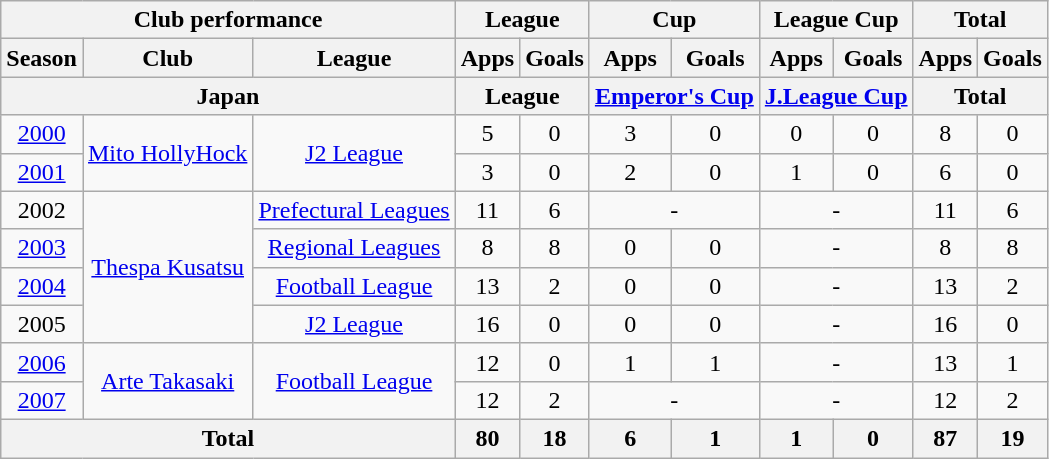<table class="wikitable" style="text-align:center;">
<tr>
<th colspan=3>Club performance</th>
<th colspan=2>League</th>
<th colspan=2>Cup</th>
<th colspan=2>League Cup</th>
<th colspan=2>Total</th>
</tr>
<tr>
<th>Season</th>
<th>Club</th>
<th>League</th>
<th>Apps</th>
<th>Goals</th>
<th>Apps</th>
<th>Goals</th>
<th>Apps</th>
<th>Goals</th>
<th>Apps</th>
<th>Goals</th>
</tr>
<tr>
<th colspan=3>Japan</th>
<th colspan=2>League</th>
<th colspan=2><a href='#'>Emperor's Cup</a></th>
<th colspan=2><a href='#'>J.League Cup</a></th>
<th colspan=2>Total</th>
</tr>
<tr>
<td><a href='#'>2000</a></td>
<td rowspan=2><a href='#'>Mito HollyHock</a></td>
<td rowspan=2><a href='#'>J2 League</a></td>
<td>5</td>
<td>0</td>
<td>3</td>
<td>0</td>
<td>0</td>
<td>0</td>
<td>8</td>
<td>0</td>
</tr>
<tr>
<td><a href='#'>2001</a></td>
<td>3</td>
<td>0</td>
<td>2</td>
<td>0</td>
<td>1</td>
<td>0</td>
<td>6</td>
<td>0</td>
</tr>
<tr>
<td>2002</td>
<td rowspan=4><a href='#'>Thespa Kusatsu</a></td>
<td><a href='#'>Prefectural Leagues</a></td>
<td>11</td>
<td>6</td>
<td colspan=2>-</td>
<td colspan=2>-</td>
<td>11</td>
<td>6</td>
</tr>
<tr>
<td><a href='#'>2003</a></td>
<td><a href='#'>Regional Leagues</a></td>
<td>8</td>
<td>8</td>
<td>0</td>
<td>0</td>
<td colspan=2>-</td>
<td>8</td>
<td>8</td>
</tr>
<tr>
<td><a href='#'>2004</a></td>
<td><a href='#'>Football League</a></td>
<td>13</td>
<td>2</td>
<td>0</td>
<td>0</td>
<td colspan=2>-</td>
<td>13</td>
<td>2</td>
</tr>
<tr>
<td>2005</td>
<td><a href='#'>J2 League</a></td>
<td>16</td>
<td>0</td>
<td>0</td>
<td>0</td>
<td colspan=2>-</td>
<td>16</td>
<td>0</td>
</tr>
<tr>
<td><a href='#'>2006</a></td>
<td rowspan=2><a href='#'>Arte Takasaki</a></td>
<td rowspan=2><a href='#'>Football League</a></td>
<td>12</td>
<td>0</td>
<td>1</td>
<td>1</td>
<td colspan=2>-</td>
<td>13</td>
<td>1</td>
</tr>
<tr>
<td><a href='#'>2007</a></td>
<td>12</td>
<td>2</td>
<td colspan=2>-</td>
<td colspan=2>-</td>
<td>12</td>
<td>2</td>
</tr>
<tr>
<th colspan=3>Total</th>
<th>80</th>
<th>18</th>
<th>6</th>
<th>1</th>
<th>1</th>
<th>0</th>
<th>87</th>
<th>19</th>
</tr>
</table>
